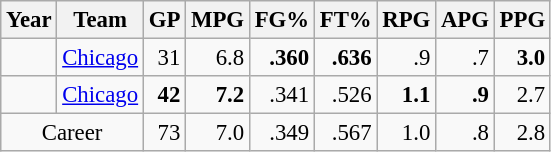<table class="wikitable sortable" style="font-size:95%; text-align:right;">
<tr>
<th>Year</th>
<th>Team</th>
<th>GP</th>
<th>MPG</th>
<th>FG%</th>
<th>FT%</th>
<th>RPG</th>
<th>APG</th>
<th>PPG</th>
</tr>
<tr>
<td style="text-align:left;"></td>
<td style="text-align:left;"><a href='#'>Chicago</a></td>
<td>31</td>
<td>6.8</td>
<td><strong>.360</strong></td>
<td><strong>.636</strong></td>
<td>.9</td>
<td>.7</td>
<td><strong>3.0</strong></td>
</tr>
<tr>
<td style="text-align:left;"></td>
<td style="text-align:left;"><a href='#'>Chicago</a></td>
<td><strong>42</strong></td>
<td><strong>7.2</strong></td>
<td>.341</td>
<td>.526</td>
<td><strong>1.1</strong></td>
<td><strong>.9</strong></td>
<td>2.7</td>
</tr>
<tr class="sortbottom">
<td style="text-align:center;" colspan="2">Career</td>
<td>73</td>
<td>7.0</td>
<td>.349</td>
<td>.567</td>
<td>1.0</td>
<td>.8</td>
<td>2.8</td>
</tr>
</table>
